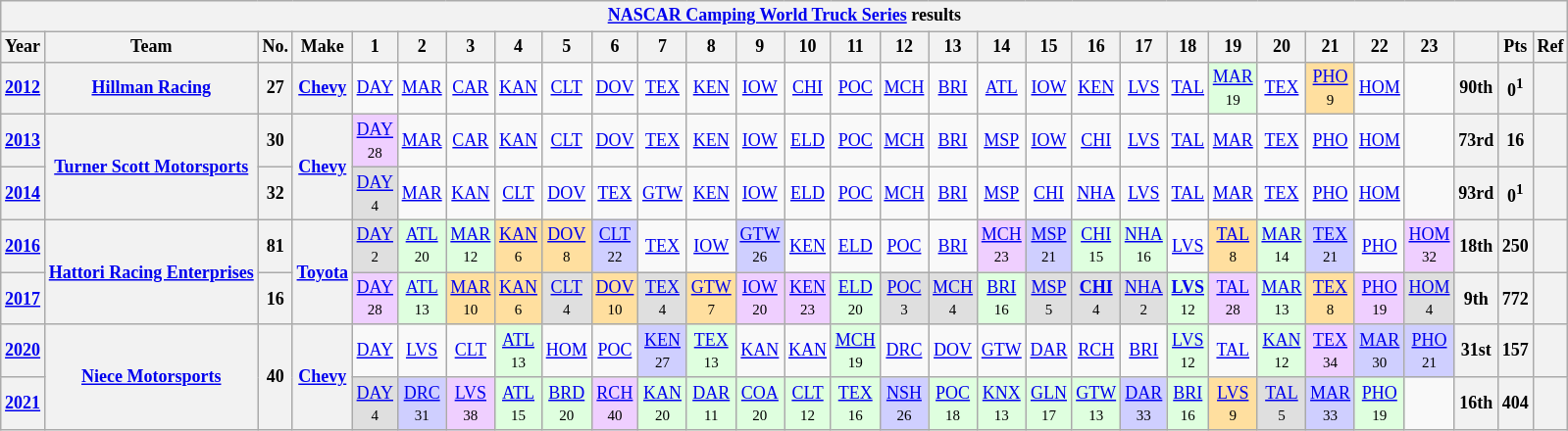<table class="wikitable" style="text-align:center; font-size:75%">
<tr>
<th colspan=45><a href='#'>NASCAR Camping World Truck Series</a> results</th>
</tr>
<tr>
<th>Year</th>
<th>Team</th>
<th>No.</th>
<th>Make</th>
<th>1</th>
<th>2</th>
<th>3</th>
<th>4</th>
<th>5</th>
<th>6</th>
<th>7</th>
<th>8</th>
<th>9</th>
<th>10</th>
<th>11</th>
<th>12</th>
<th>13</th>
<th>14</th>
<th>15</th>
<th>16</th>
<th>17</th>
<th>18</th>
<th>19</th>
<th>20</th>
<th>21</th>
<th>22</th>
<th>23</th>
<th></th>
<th>Pts</th>
<th>Ref</th>
</tr>
<tr>
<th><a href='#'>2012</a></th>
<th><a href='#'>Hillman Racing</a></th>
<th>27</th>
<th><a href='#'>Chevy</a></th>
<td><a href='#'>DAY</a></td>
<td><a href='#'>MAR</a></td>
<td><a href='#'>CAR</a></td>
<td><a href='#'>KAN</a></td>
<td><a href='#'>CLT</a></td>
<td><a href='#'>DOV</a></td>
<td><a href='#'>TEX</a></td>
<td><a href='#'>KEN</a></td>
<td><a href='#'>IOW</a></td>
<td><a href='#'>CHI</a></td>
<td><a href='#'>POC</a></td>
<td><a href='#'>MCH</a></td>
<td><a href='#'>BRI</a></td>
<td><a href='#'>ATL</a></td>
<td><a href='#'>IOW</a></td>
<td><a href='#'>KEN</a></td>
<td><a href='#'>LVS</a></td>
<td><a href='#'>TAL</a></td>
<td style="background:#DFFFDF;"><a href='#'>MAR</a><br><small>19</small></td>
<td><a href='#'>TEX</a></td>
<td style="background:#FFDF9F;"><a href='#'>PHO</a><br><small>9</small></td>
<td><a href='#'>HOM</a></td>
<td></td>
<th>90th</th>
<th>0<sup>1</sup></th>
<th></th>
</tr>
<tr>
<th><a href='#'>2013</a></th>
<th rowspan=2><a href='#'>Turner Scott Motorsports</a></th>
<th>30</th>
<th rowspan=2><a href='#'>Chevy</a></th>
<td style="background:#EFCFFF;"><a href='#'>DAY</a><br><small>28</small></td>
<td><a href='#'>MAR</a></td>
<td><a href='#'>CAR</a></td>
<td><a href='#'>KAN</a></td>
<td><a href='#'>CLT</a></td>
<td><a href='#'>DOV</a></td>
<td><a href='#'>TEX</a></td>
<td><a href='#'>KEN</a></td>
<td><a href='#'>IOW</a></td>
<td><a href='#'>ELD</a></td>
<td><a href='#'>POC</a></td>
<td><a href='#'>MCH</a></td>
<td><a href='#'>BRI</a></td>
<td><a href='#'>MSP</a></td>
<td><a href='#'>IOW</a></td>
<td><a href='#'>CHI</a></td>
<td><a href='#'>LVS</a></td>
<td><a href='#'>TAL</a></td>
<td><a href='#'>MAR</a></td>
<td><a href='#'>TEX</a></td>
<td><a href='#'>PHO</a></td>
<td><a href='#'>HOM</a></td>
<td></td>
<th>73rd</th>
<th>16</th>
<th></th>
</tr>
<tr>
<th><a href='#'>2014</a></th>
<th>32</th>
<td style="background:#DFDFDF;"><a href='#'>DAY</a><br><small>4</small></td>
<td><a href='#'>MAR</a></td>
<td><a href='#'>KAN</a></td>
<td><a href='#'>CLT</a></td>
<td><a href='#'>DOV</a></td>
<td><a href='#'>TEX</a></td>
<td><a href='#'>GTW</a></td>
<td><a href='#'>KEN</a></td>
<td><a href='#'>IOW</a></td>
<td><a href='#'>ELD</a></td>
<td><a href='#'>POC</a></td>
<td><a href='#'>MCH</a></td>
<td><a href='#'>BRI</a></td>
<td><a href='#'>MSP</a></td>
<td><a href='#'>CHI</a></td>
<td><a href='#'>NHA</a></td>
<td><a href='#'>LVS</a></td>
<td><a href='#'>TAL</a></td>
<td><a href='#'>MAR</a></td>
<td><a href='#'>TEX</a></td>
<td><a href='#'>PHO</a></td>
<td><a href='#'>HOM</a></td>
<td></td>
<th>93rd</th>
<th>0<sup>1</sup></th>
<th></th>
</tr>
<tr>
<th><a href='#'>2016</a></th>
<th rowspan=2><a href='#'>Hattori Racing Enterprises</a></th>
<th>81</th>
<th rowspan=2><a href='#'>Toyota</a></th>
<td style="background:#DFDFDF;"><a href='#'>DAY</a><br><small>2</small></td>
<td style="background:#DFFFDF;"><a href='#'>ATL</a><br><small>20</small></td>
<td style="background:#DFFFDF;"><a href='#'>MAR</a><br><small>12</small></td>
<td style="background:#FFDF9F;"><a href='#'>KAN</a><br><small>6</small></td>
<td style="background:#FFDF9F;"><a href='#'>DOV</a><br><small>8</small></td>
<td style="background:#CFCFFF;"><a href='#'>CLT</a><br><small>22</small></td>
<td><a href='#'>TEX</a></td>
<td><a href='#'>IOW</a></td>
<td style="background:#CFCFFF;"><a href='#'>GTW</a><br><small>26</small></td>
<td><a href='#'>KEN</a></td>
<td><a href='#'>ELD</a></td>
<td><a href='#'>POC</a></td>
<td><a href='#'>BRI</a></td>
<td style="background:#EFCFFF;"><a href='#'>MCH</a><br><small>23</small></td>
<td style="background:#CFCFFF;"><a href='#'>MSP</a><br><small>21</small></td>
<td style="background:#DFFFDF;"><a href='#'>CHI</a><br><small>15</small></td>
<td style="background:#DFFFDF;"><a href='#'>NHA</a><br><small>16</small></td>
<td><a href='#'>LVS</a></td>
<td style="background:#FFDF9F;"><a href='#'>TAL</a><br><small>8</small></td>
<td style="background:#DFFFDF;"><a href='#'>MAR</a><br><small>14</small></td>
<td style="background:#CFCFFF;"><a href='#'>TEX</a><br><small>21</small></td>
<td><a href='#'>PHO</a></td>
<td style="background:#EFCFFF;"><a href='#'>HOM</a><br><small>32</small></td>
<th>18th</th>
<th>250</th>
<th></th>
</tr>
<tr>
<th><a href='#'>2017</a></th>
<th>16</th>
<td style="background:#EFCFFF;"><a href='#'>DAY</a><br><small>28</small></td>
<td style="background:#DFFFDF;"><a href='#'>ATL</a><br><small>13</small></td>
<td style="background:#FFDF9F;"><a href='#'>MAR</a><br><small>10</small></td>
<td style="background:#FFDF9F;"><a href='#'>KAN</a><br><small>6</small></td>
<td style="background:#DFDFDF;"><a href='#'>CLT</a><br><small>4</small></td>
<td style="background:#FFDF9F;"><a href='#'>DOV</a><br><small>10</small></td>
<td style="background:#DFDFDF;"><a href='#'>TEX</a><br><small>4</small></td>
<td style="background:#FFDF9F;"><a href='#'>GTW</a><br><small>7</small></td>
<td style="background:#EFCFFF;"><a href='#'>IOW</a><br><small>20</small></td>
<td style="background:#EFCFFF;"><a href='#'>KEN</a><br><small>23</small></td>
<td style="background:#DFFFDF;"><a href='#'>ELD</a><br><small>20</small></td>
<td style="background:#DFDFDF;"><a href='#'>POC</a><br><small>3</small></td>
<td style="background:#DFDFDF;"><a href='#'>MCH</a><br><small>4</small></td>
<td style="background:#DFFFDF;"><a href='#'>BRI</a><br><small>16</small></td>
<td style="background:#DFDFDF;"><a href='#'>MSP</a><br><small>5</small></td>
<td style="background:#DFDFDF;"><strong><a href='#'>CHI</a></strong><br><small>4</small></td>
<td style="background:#DFDFDF;"><a href='#'>NHA</a><br><small>2</small></td>
<td style="background:#DFFFDF;"><strong><a href='#'>LVS</a></strong><br><small>12</small></td>
<td style="background:#EFCFFF;"><a href='#'>TAL</a><br><small>28</small></td>
<td style="background:#DFFFDF;"><a href='#'>MAR</a><br><small>13</small></td>
<td style="background:#FFDF9F;"><a href='#'>TEX</a><br><small>8</small></td>
<td style="background:#EFCFFF;"><a href='#'>PHO</a><br><small>19</small></td>
<td style="background:#DFDFDF;"><a href='#'>HOM</a><br><small>4</small></td>
<th>9th</th>
<th>772</th>
<th></th>
</tr>
<tr>
<th><a href='#'>2020</a></th>
<th rowspan=2><a href='#'>Niece Motorsports</a></th>
<th rowspan=2>40</th>
<th rowspan=2><a href='#'>Chevy</a></th>
<td><a href='#'>DAY</a></td>
<td><a href='#'>LVS</a></td>
<td><a href='#'>CLT</a></td>
<td style="background:#DFFFDF;"><a href='#'>ATL</a><br><small>13</small></td>
<td><a href='#'>HOM</a></td>
<td><a href='#'>POC</a></td>
<td style="background:#CFCFFF;"><a href='#'>KEN</a><br><small>27</small></td>
<td style="background:#DFFFDF;"><a href='#'>TEX</a><br><small>13</small></td>
<td><a href='#'>KAN</a></td>
<td><a href='#'>KAN</a></td>
<td style="background:#DFFFDF;"><a href='#'>MCH</a><br><small>19</small></td>
<td><a href='#'>DRC</a></td>
<td><a href='#'>DOV</a></td>
<td><a href='#'>GTW</a></td>
<td><a href='#'>DAR</a></td>
<td><a href='#'>RCH</a></td>
<td><a href='#'>BRI</a></td>
<td style="background:#DFFFDF;"><a href='#'>LVS</a><br><small>12</small></td>
<td><a href='#'>TAL</a></td>
<td style="background:#DFFFDF;"><a href='#'>KAN</a><br><small>12</small></td>
<td style="background:#EFCFFF;"><a href='#'>TEX</a><br><small>34</small></td>
<td style="background:#CFCFFF;"><a href='#'>MAR</a><br><small>30</small></td>
<td style="background:#CFCFFF;"><a href='#'>PHO</a><br><small>21</small></td>
<th>31st</th>
<th>157</th>
<th></th>
</tr>
<tr>
<th><a href='#'>2021</a></th>
<td style="background:#DFDFDF;"><a href='#'>DAY</a><br><small>4</small></td>
<td style="background:#CFCFFF;"><a href='#'>DRC</a><br><small>31</small></td>
<td style="background:#EFCFFF;"><a href='#'>LVS</a><br><small>38</small></td>
<td style="background:#DFFFDF;"><a href='#'>ATL</a><br><small>15</small></td>
<td style="background:#DFFFDF;"><a href='#'>BRD</a><br><small>20</small></td>
<td style="background:#EFCFFF;"><a href='#'>RCH</a><br><small>40</small></td>
<td style="background:#DFFFDF;"><a href='#'>KAN</a><br><small>20</small></td>
<td style="background:#DFFFDF;"><a href='#'>DAR</a><br><small>11</small></td>
<td style="background:#DFFFDF;"><a href='#'>COA</a><br><small>20</small></td>
<td style="background:#DFFFDF;"><a href='#'>CLT</a><br><small>12</small></td>
<td style="background:#DFFFDF;"><a href='#'>TEX</a><br><small>16</small></td>
<td style="background:#CFCFFF;"><a href='#'>NSH</a><br><small>26</small></td>
<td style="background:#DFFFDF;"><a href='#'>POC</a><br><small>18</small></td>
<td style="background:#DFFFDF;"><a href='#'>KNX</a><br><small>13</small></td>
<td style="background:#DFFFDF;"><a href='#'>GLN</a><br><small>17</small></td>
<td style="background:#DFFFDF;"><a href='#'>GTW</a><br><small>13</small></td>
<td style="background:#CFCFFF;"><a href='#'>DAR</a><br><small>33</small></td>
<td style="background:#DFFFDF;"><a href='#'>BRI</a><br><small>16</small></td>
<td style="background:#FFDF9F;"><a href='#'>LVS</a><br><small>9</small></td>
<td style="background:#DFDFDF;"><a href='#'>TAL</a><br><small>5</small></td>
<td style="background:#CFCFFF;"><a href='#'>MAR</a><br><small>33</small></td>
<td style="background:#DFFFDF;"><a href='#'>PHO</a><br><small>19</small></td>
<td></td>
<th>16th</th>
<th>404</th>
<th></th>
</tr>
</table>
